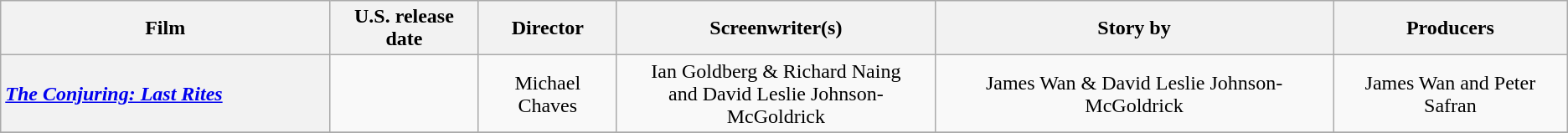<table class="wikitable plainrowheaders" style="text-align:center;">
<tr>
<th style="width:21%;">Film</th>
<th>U.S. release date</th>
<th>Director</th>
<th>Screenwriter(s)</th>
<th>Story by</th>
<th>Producers</th>
</tr>
<tr>
<th scope="row" style="text-align:left"><em><a href='#'>The Conjuring: Last Rites</a></em></th>
<td style="text-align:left"></td>
<td>Michael Chaves</td>
<td>Ian Goldberg & Richard Naing <br>and David Leslie Johnson-McGoldrick</td>
<td>James Wan & David Leslie Johnson-McGoldrick</td>
<td>James Wan and Peter Safran</td>
</tr>
<tr>
</tr>
</table>
